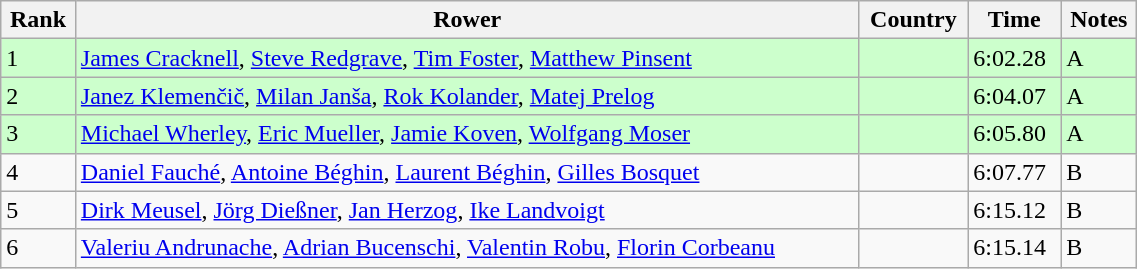<table class="wikitable sortable" width=60%>
<tr>
<th>Rank</th>
<th>Rower</th>
<th>Country</th>
<th>Time</th>
<th>Notes</th>
</tr>
<tr bgcolor=ccffcc>
<td>1</td>
<td><a href='#'>James Cracknell</a>, <a href='#'>Steve Redgrave</a>, <a href='#'>Tim Foster</a>, <a href='#'>Matthew Pinsent</a></td>
<td></td>
<td>6:02.28</td>
<td>A</td>
</tr>
<tr bgcolor=ccffcc>
<td>2</td>
<td><a href='#'>Janez Klemenčič</a>, <a href='#'>Milan Janša</a>, <a href='#'>Rok Kolander</a>, <a href='#'>Matej Prelog</a></td>
<td></td>
<td>6:04.07</td>
<td>A</td>
</tr>
<tr bgcolor=ccffcc>
<td>3</td>
<td><a href='#'>Michael Wherley</a>, <a href='#'>Eric Mueller</a>, <a href='#'>Jamie Koven</a>, <a href='#'>Wolfgang Moser</a></td>
<td></td>
<td>6:05.80</td>
<td>A</td>
</tr>
<tr>
<td>4</td>
<td><a href='#'>Daniel Fauché</a>, <a href='#'>Antoine Béghin</a>, <a href='#'>Laurent Béghin</a>, <a href='#'>Gilles Bosquet</a></td>
<td></td>
<td>6:07.77</td>
<td>B</td>
</tr>
<tr>
<td>5</td>
<td><a href='#'>Dirk Meusel</a>, <a href='#'>Jörg Dießner</a>, <a href='#'>Jan Herzog</a>, <a href='#'>Ike Landvoigt</a></td>
<td></td>
<td>6:15.12</td>
<td>B</td>
</tr>
<tr>
<td>6</td>
<td><a href='#'>Valeriu Andrunache</a>, <a href='#'>Adrian Bucenschi</a>, <a href='#'>Valentin Robu</a>, <a href='#'>Florin Corbeanu</a></td>
<td></td>
<td>6:15.14</td>
<td>B</td>
</tr>
</table>
